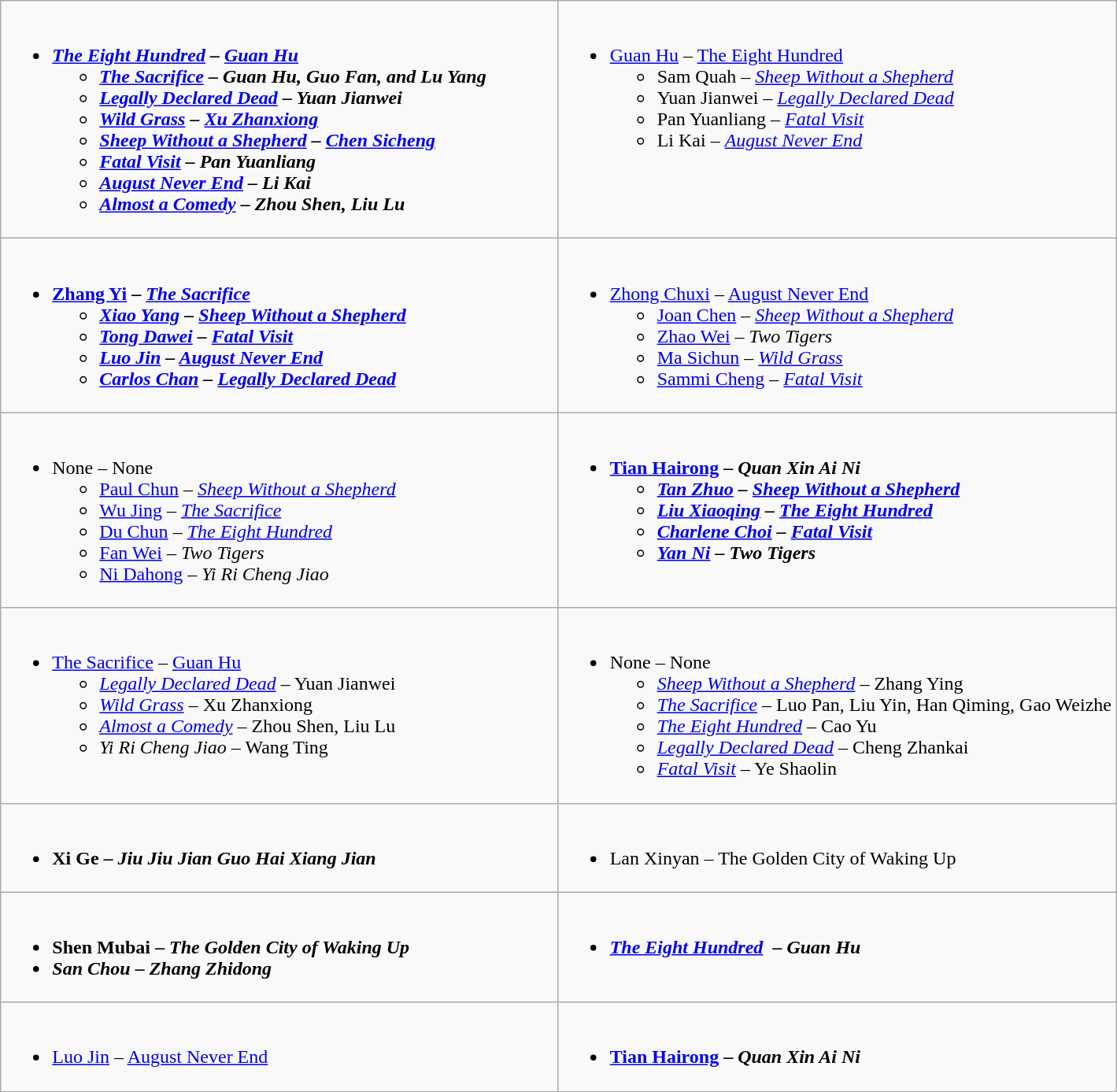<table class=wikitable>
<tr>
<td valign="top" width="50%"><br><ul><li><strong><em><a href='#'>The Eight Hundred</a><em> – <a href='#'>Guan Hu</a><strong><ul><li></em><a href='#'>The Sacrifice</a><em> – Guan Hu, Guo Fan, and Lu Yang</li><li></em><a href='#'>Legally Declared Dead</a><em> – Yuan Jianwei</li><li></em><a href='#'>Wild Grass</a><em> – <a href='#'>Xu Zhanxiong</a></li><li></em><a href='#'>Sheep Without a Shepherd</a><em> – <a href='#'>Chen Sicheng</a></li><li></em><a href='#'>Fatal Visit</a><em> – Pan Yuanliang</li><li></em><a href='#'>August Never End</a><em> – Li Kai</li><li></em><a href='#'>Almost a Comedy</a><em> – Zhou Shen, Liu Lu</li></ul></li></ul></td>
<td valign="top" width="50%"><br><ul><li></strong><a href='#'>Guan Hu</a> – </em><a href='#'>The Eight Hundred</a></em></strong><ul><li>Sam Quah – <em><a href='#'>Sheep Without a Shepherd</a></em></li><li>Yuan Jianwei – <em><a href='#'>Legally Declared Dead</a></em></li><li>Pan Yuanliang – <em><a href='#'>Fatal Visit</a></em></li><li>Li Kai – <em><a href='#'>August Never End</a></em></li></ul></li></ul></td>
</tr>
<tr>
<td valign="top" width="50%"><br><ul><li><strong><a href='#'>Zhang Yi</a> – <em><a href='#'>The Sacrifice</a><strong><em><ul><li><a href='#'>Xiao Yang</a> – </em><a href='#'>Sheep Without a Shepherd</a><em></li><li><a href='#'>Tong Dawei</a> – </em><a href='#'>Fatal Visit</a><em></li><li><a href='#'>Luo Jin</a> – </em><a href='#'>August Never End</a><em></li><li><a href='#'>Carlos Chan</a> – </em><a href='#'>Legally Declared Dead</a><em></li></ul></li></ul></td>
<td valign="top" width="50%"><br><ul><li></strong><a href='#'>Zhong Chuxi</a> – </em><a href='#'>August Never End</a></em></strong><ul><li><a href='#'>Joan Chen</a> – <em><a href='#'>Sheep Without a Shepherd</a></em></li><li><a href='#'>Zhao Wei</a> – <em>Two Tigers</em></li><li><a href='#'>Ma Sichun</a> – <em><a href='#'>Wild Grass</a></em></li><li><a href='#'>Sammi Cheng</a> – <em><a href='#'>Fatal Visit</a></em></li></ul></li></ul></td>
</tr>
<tr>
<td valign="top" width="50%"><br><ul><li>None – None<ul><li><a href='#'>Paul Chun</a> – <em><a href='#'>Sheep Without a Shepherd</a></em></li><li><a href='#'>Wu Jing</a> – <em><a href='#'>The Sacrifice</a></em></li><li><a href='#'>Du Chun</a> – <em><a href='#'>The Eight Hundred</a></em></li><li><a href='#'>Fan Wei</a> – <em>Two Tigers</em></li><li><a href='#'>Ni Dahong</a> – <em>Yi Ri Cheng Jiao</em></li></ul></li></ul></td>
<td valign="top" width="50%"><br><ul><li><strong><a href='#'>Tian Hairong</a> – <em>Quan Xin Ai Ni<strong><em><ul><li><a href='#'>Tan Zhuo</a> – </em><a href='#'>Sheep Without a Shepherd</a><em></li><li><a href='#'>Liu Xiaoqing</a> – </em><a href='#'>The Eight Hundred</a><em></li><li><a href='#'>Charlene Choi</a> – </em><a href='#'>Fatal Visit</a><em></li><li><a href='#'>Yan Ni</a> – </em>Two Tigers<em></li></ul></li></ul></td>
</tr>
<tr>
<td valign="top" width="50%"><br><ul><li></em></strong><a href='#'>The Sacrifice</a></em> – <a href='#'>Guan Hu</a></strong><ul><li><em><a href='#'>Legally Declared Dead</a></em> – Yuan Jianwei</li><li><em><a href='#'>Wild Grass</a></em> – Xu Zhanxiong</li><li><em><a href='#'>Almost a Comedy</a></em> – Zhou Shen, Liu Lu</li><li><em>Yi Ri Cheng Jiao</em> – Wang Ting</li></ul></li></ul></td>
<td valign="top" width="50%"><br><ul><li>None – None<ul><li><em><a href='#'>Sheep Without a Shepherd</a></em> – Zhang Ying</li><li><em><a href='#'>The Sacrifice</a></em> – Luo Pan, Liu Yin, Han Qiming, Gao Weizhe</li><li><em><a href='#'>The Eight Hundred</a></em> – Cao Yu</li><li><em><a href='#'>Legally Declared Dead</a></em> – Cheng Zhankai</li><li><em><a href='#'>Fatal Visit</a></em> – Ye Shaolin</li></ul></li></ul></td>
</tr>
<tr>
<td valign="top" width="50%"><br><ul><li><strong>Xi Ge – <em>Jiu Jiu Jian Guo Hai Xiang Jian<strong><em></li></ul></td>
<td valign="top" width="50%"><br><ul><li></strong>Lan Xinyan – </em>The Golden City of Waking Up</em></strong></li></ul></td>
</tr>
<tr>
<td valign="top" width="50%"><br><ul><li><strong>Shen Mubai – <em>The Golden City of Waking Up<strong><em></li><li></strong>San Chou – </em>Zhang Zhidong</em></strong></li></ul></td>
<td valign="top" width="50%"><br><ul><li><strong><em><a href='#'>The Eight Hundred</a><em>  – Guan Hu<strong></li></ul></td>
</tr>
<tr>
<td valign="top" width="50%"><br><ul><li></strong><a href='#'>Luo Jin</a> – </em><a href='#'>August Never End</a></em></strong></li></ul></td>
<td valign="top" width="50%"><br><ul><li><strong><a href='#'>Tian Hairong</a> – <em>Quan Xin Ai Ni<strong><em></li></ul></td>
</tr>
</table>
